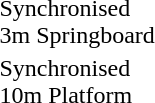<table>
<tr>
<td>Synchronised<br>3m Springboard</td>
<td><br></td>
<td><br></td>
<td><br></td>
</tr>
<tr>
<td>Synchronised<br>10m Platform</td>
<td><br></td>
<td><br></td>
<td><br></td>
</tr>
</table>
